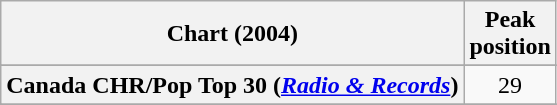<table class="wikitable sortable plainrowheaders" style="text-align:center">
<tr>
<th>Chart (2004)</th>
<th>Peak<br>position</th>
</tr>
<tr>
</tr>
<tr>
<th scope="row">Canada CHR/Pop Top 30 (<em><a href='#'>Radio & Records</a></em>)</th>
<td>29</td>
</tr>
<tr>
</tr>
<tr>
</tr>
<tr>
</tr>
<tr>
</tr>
<tr>
</tr>
<tr>
</tr>
<tr>
</tr>
<tr>
</tr>
</table>
